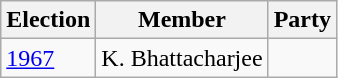<table class="wikitable sortable">
<tr>
<th>Election</th>
<th>Member</th>
<th colspan=2>Party</th>
</tr>
<tr>
<td><a href='#'>1967</a></td>
<td>K. Bhattacharjee</td>
<td></td>
</tr>
</table>
